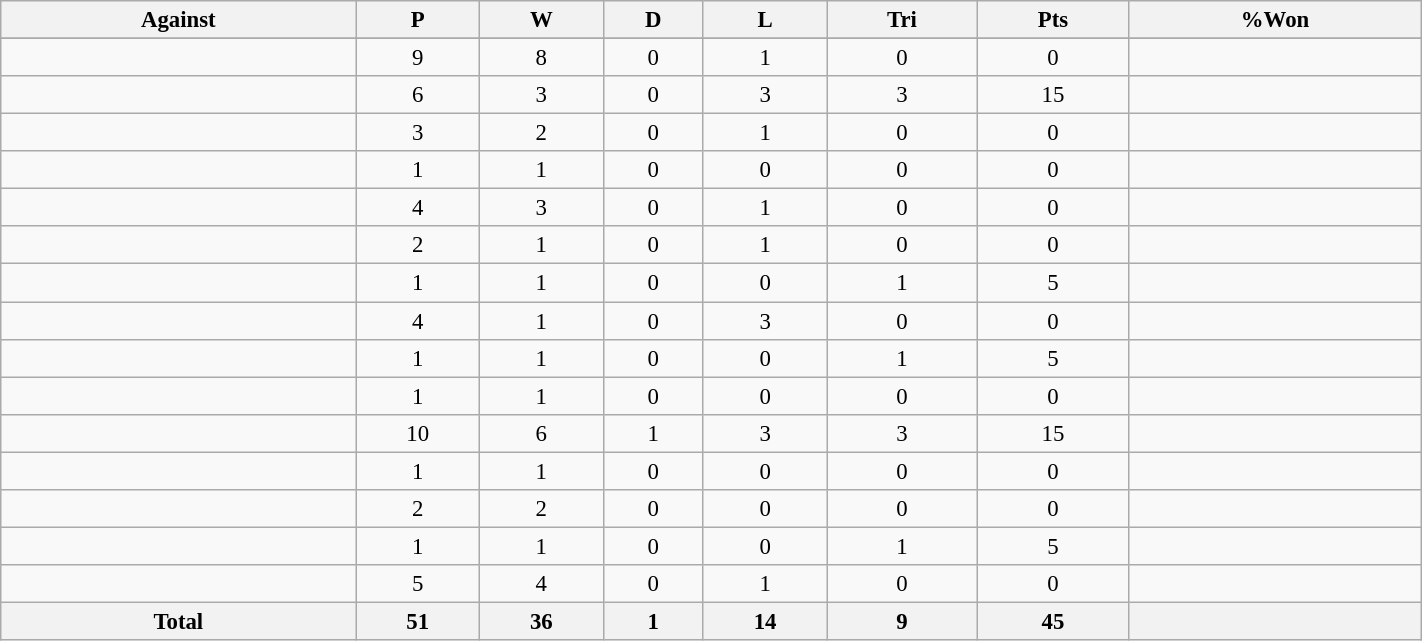<table class="wikitable sortable"  style="text-align:center; font-size:95%; width:75%;">
<tr>
<th style="width:25%;">Against</th>
<th abbr="Played" style="width:15px;">P</th>
<th abbr="Won" style="width:10px;">W</th>
<th abbr="Drawn" style="width:10px;">D</th>
<th abbr="Lost" style="width:10px;">L</th>
<th abbr="Tries" style="width:15px;">Tri</th>
<th abbr="Points" style="width:18px;">Pts</th>
<th abbr="Won" style="width:18px;">%Won</th>
</tr>
<tr bgcolor="#d0ffd0" align="center">
</tr>
<tr>
<td align="left"></td>
<td>9</td>
<td>8</td>
<td>0</td>
<td>1</td>
<td>0</td>
<td>0</td>
<td></td>
</tr>
<tr>
<td align="left"></td>
<td>6</td>
<td>3</td>
<td>0</td>
<td>3</td>
<td>3</td>
<td>15</td>
<td></td>
</tr>
<tr>
<td align="left"></td>
<td>3</td>
<td>2</td>
<td>0</td>
<td>1</td>
<td>0</td>
<td>0</td>
<td></td>
</tr>
<tr>
<td align="left"></td>
<td>1</td>
<td>1</td>
<td>0</td>
<td>0</td>
<td>0</td>
<td>0</td>
<td></td>
</tr>
<tr>
<td align="left"></td>
<td>4</td>
<td>3</td>
<td>0</td>
<td>1</td>
<td>0</td>
<td>0</td>
<td></td>
</tr>
<tr>
<td align="left"></td>
<td>2</td>
<td>1</td>
<td>0</td>
<td>1</td>
<td>0</td>
<td>0</td>
<td></td>
</tr>
<tr>
<td align="left"></td>
<td>1</td>
<td>1</td>
<td>0</td>
<td>0</td>
<td>1</td>
<td>5</td>
<td></td>
</tr>
<tr>
<td align="left"></td>
<td>4</td>
<td>1</td>
<td>0</td>
<td>3</td>
<td>0</td>
<td>0</td>
<td></td>
</tr>
<tr>
<td align="left"></td>
<td>1</td>
<td>1</td>
<td>0</td>
<td>0</td>
<td>1</td>
<td>5</td>
<td></td>
</tr>
<tr>
<td align="left"></td>
<td>1</td>
<td>1</td>
<td>0</td>
<td>0</td>
<td>0</td>
<td>0</td>
<td></td>
</tr>
<tr>
<td align="left"></td>
<td>10</td>
<td>6</td>
<td>1</td>
<td>3</td>
<td>3</td>
<td>15</td>
<td></td>
</tr>
<tr>
<td align="left"></td>
<td>1</td>
<td>1</td>
<td>0</td>
<td>0</td>
<td>0</td>
<td>0</td>
<td></td>
</tr>
<tr>
<td align="left"></td>
<td>2</td>
<td>2</td>
<td>0</td>
<td>0</td>
<td>0</td>
<td>0</td>
<td></td>
</tr>
<tr>
<td align="left"></td>
<td>1</td>
<td>1</td>
<td>0</td>
<td>0</td>
<td>1</td>
<td>5</td>
<td></td>
</tr>
<tr>
<td align="left"></td>
<td>5</td>
<td>4</td>
<td>0</td>
<td>1</td>
<td>0</td>
<td>0</td>
<td></td>
</tr>
<tr>
<th>Total</th>
<th>51</th>
<th>36</th>
<th>1</th>
<th>14</th>
<th>9</th>
<th>45</th>
<th></th>
</tr>
</table>
